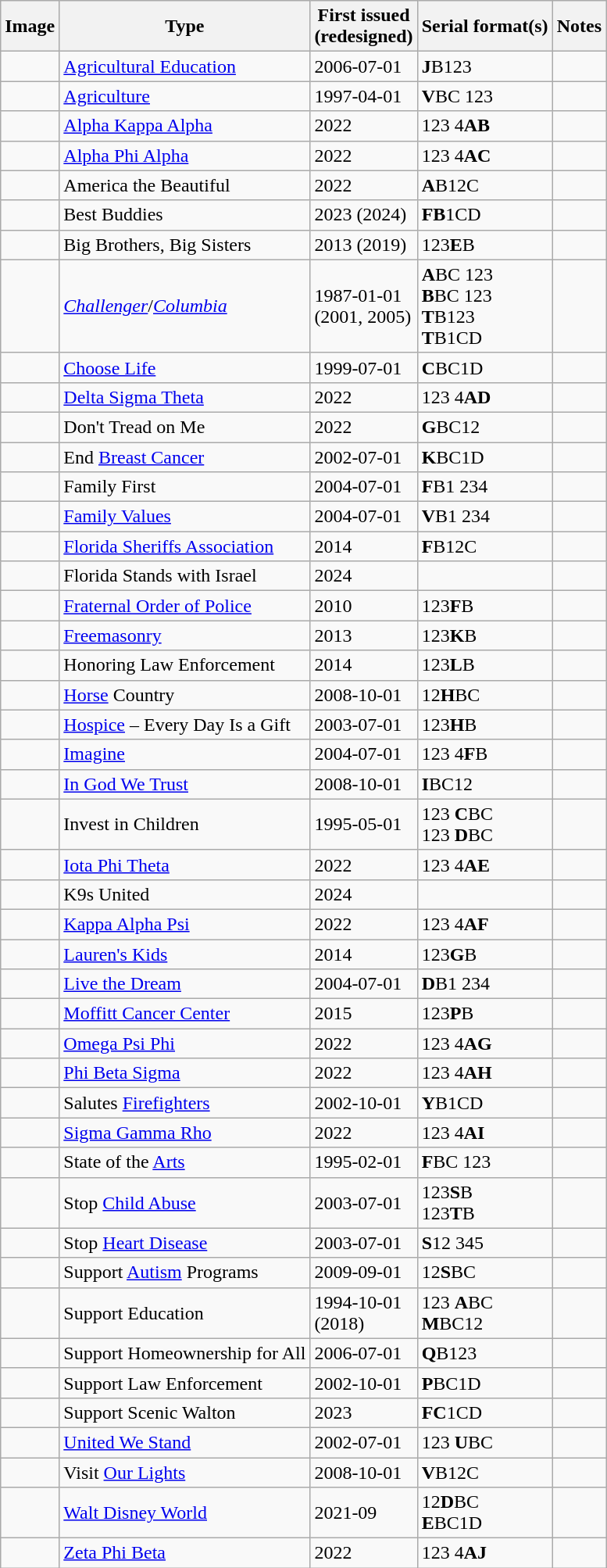<table class="wikitable">
<tr>
<th>Image</th>
<th>Type</th>
<th>First issued<br>(redesigned)</th>
<th>Serial format(s)</th>
<th>Notes</th>
</tr>
<tr>
<td></td>
<td><a href='#'>Agricultural Education</a></td>
<td>2006-07-01</td>
<td><strong>J</strong>B123</td>
<td></td>
</tr>
<tr>
<td></td>
<td><a href='#'>Agriculture</a></td>
<td>1997-04-01</td>
<td><strong>V</strong>BC 123</td>
<td></td>
</tr>
<tr>
<td></td>
<td><a href='#'>Alpha Kappa Alpha</a></td>
<td>2022</td>
<td>123 4<strong>AB</strong></td>
<td></td>
</tr>
<tr>
<td></td>
<td><a href='#'>Alpha Phi Alpha</a></td>
<td>2022</td>
<td>123 4<strong>AC</strong></td>
<td></td>
</tr>
<tr>
<td></td>
<td>America the Beautiful</td>
<td>2022</td>
<td><strong>A</strong>B12C</td>
<td></td>
</tr>
<tr>
<td></td>
<td>Best Buddies</td>
<td>2023 (2024)</td>
<td><strong>FB</strong>1CD</td>
<td></td>
</tr>
<tr>
<td></td>
<td>Big Brothers, Big Sisters</td>
<td>2013 (2019)</td>
<td>123<strong>E</strong>B</td>
<td></td>
</tr>
<tr>
<td></td>
<td><em><a href='#'>Challenger</a></em>/<em><a href='#'>Columbia</a></em></td>
<td>1987-01-01<br>(2001, 2005)</td>
<td><strong>A</strong>BC 123<br><strong>B</strong>BC 123<br><strong>T</strong>B123<br><strong>T</strong>B1CD</td>
<td></td>
</tr>
<tr>
<td></td>
<td><a href='#'>Choose Life</a></td>
<td>1999-07-01</td>
<td><strong>C</strong>BC1D</td>
<td></td>
</tr>
<tr>
<td></td>
<td><a href='#'>Delta Sigma Theta</a></td>
<td>2022</td>
<td>123 4<strong>AD</strong></td>
<td></td>
</tr>
<tr>
<td></td>
<td>Don't Tread on Me</td>
<td>2022</td>
<td><strong>G</strong>BC12</td>
<td></td>
</tr>
<tr>
<td></td>
<td>End <a href='#'>Breast Cancer</a></td>
<td>2002-07-01</td>
<td><strong>K</strong>BC1D</td>
<td></td>
</tr>
<tr>
<td></td>
<td>Family First</td>
<td>2004-07-01</td>
<td><strong>F</strong>B1 234</td>
<td></td>
</tr>
<tr>
<td></td>
<td><a href='#'>Family Values</a></td>
<td>2004-07-01</td>
<td><strong>V</strong>B1 234</td>
<td></td>
</tr>
<tr>
<td></td>
<td><a href='#'>Florida Sheriffs Association</a></td>
<td>2014</td>
<td><strong>F</strong>B12C</td>
<td></td>
</tr>
<tr>
<td></td>
<td>Florida Stands with Israel</td>
<td>2024</td>
<td></td>
<td></td>
</tr>
<tr>
<td></td>
<td><a href='#'>Fraternal Order of Police</a></td>
<td>2010</td>
<td>123<strong>F</strong>B</td>
<td></td>
</tr>
<tr>
<td></td>
<td><a href='#'>Freemasonry</a></td>
<td>2013</td>
<td>123<strong>K</strong>B</td>
<td></td>
</tr>
<tr>
<td></td>
<td>Honoring Law Enforcement</td>
<td>2014</td>
<td>123<strong>L</strong>B</td>
<td></td>
</tr>
<tr>
<td></td>
<td><a href='#'>Horse</a> Country</td>
<td>2008-10-01</td>
<td>12<strong>H</strong>BC</td>
<td></td>
</tr>
<tr>
<td></td>
<td><a href='#'>Hospice</a> – Every Day Is a Gift</td>
<td>2003-07-01</td>
<td>123<strong>H</strong>B</td>
<td></td>
</tr>
<tr>
<td></td>
<td><a href='#'>Imagine</a></td>
<td>2004-07-01</td>
<td>123 4<strong>F</strong>B</td>
<td></td>
</tr>
<tr>
<td></td>
<td><a href='#'>In God We Trust</a></td>
<td>2008-10-01</td>
<td><strong>I</strong>BC12</td>
<td></td>
</tr>
<tr>
<td></td>
<td>Invest in Children</td>
<td>1995-05-01</td>
<td>123 <strong>C</strong>BC<br>123 <strong>D</strong>BC</td>
<td></td>
</tr>
<tr>
<td></td>
<td><a href='#'>Iota Phi Theta</a></td>
<td>2022</td>
<td>123 4<strong>AE</strong></td>
<td></td>
</tr>
<tr>
<td></td>
<td>K9s United</td>
<td>2024</td>
<td></td>
<td></td>
</tr>
<tr>
<td></td>
<td><a href='#'>Kappa Alpha Psi</a></td>
<td>2022</td>
<td>123 4<strong>AF</strong></td>
<td></td>
</tr>
<tr>
<td></td>
<td><a href='#'>Lauren's Kids</a></td>
<td>2014</td>
<td>123<strong>G</strong>B</td>
<td></td>
</tr>
<tr>
<td></td>
<td><a href='#'>Live the Dream</a></td>
<td>2004-07-01</td>
<td><strong>D</strong>B1 234</td>
<td></td>
</tr>
<tr>
<td></td>
<td><a href='#'>Moffitt Cancer Center</a></td>
<td>2015</td>
<td>123<strong>P</strong>B</td>
<td></td>
</tr>
<tr>
<td></td>
<td><a href='#'>Omega Psi Phi</a></td>
<td>2022</td>
<td>123 4<strong>AG</strong></td>
<td></td>
</tr>
<tr>
<td></td>
<td><a href='#'>Phi Beta Sigma</a></td>
<td>2022</td>
<td>123 4<strong>AH</strong></td>
<td></td>
</tr>
<tr>
<td></td>
<td>Salutes <a href='#'>Firefighters</a></td>
<td>2002-10-01</td>
<td><strong>Y</strong>B1CD</td>
<td></td>
</tr>
<tr>
<td></td>
<td><a href='#'>Sigma Gamma Rho</a></td>
<td>2022</td>
<td>123 4<strong>AI</strong></td>
<td></td>
</tr>
<tr>
<td></td>
<td>State of the <a href='#'>Arts</a></td>
<td>1995-02-01</td>
<td><strong>F</strong>BC 123</td>
<td></td>
</tr>
<tr>
<td></td>
<td>Stop <a href='#'>Child Abuse</a></td>
<td>2003-07-01</td>
<td>123<strong>S</strong>B<br>123<strong>T</strong>B</td>
<td></td>
</tr>
<tr>
<td></td>
<td>Stop <a href='#'>Heart Disease</a></td>
<td>2003-07-01</td>
<td><strong>S</strong>12 345</td>
<td></td>
</tr>
<tr>
<td></td>
<td>Support <a href='#'>Autism</a> Programs</td>
<td>2009-09-01</td>
<td>12<strong>S</strong>BC</td>
<td></td>
</tr>
<tr>
<td></td>
<td>Support Education</td>
<td>1994-10-01<br>(2018)</td>
<td>123 <strong>A</strong>BC<br><strong>M</strong>BC12</td>
<td></td>
</tr>
<tr>
<td></td>
<td>Support Homeownership for All</td>
<td>2006-07-01</td>
<td><strong>Q</strong>B123</td>
<td></td>
</tr>
<tr>
<td><br></td>
<td>Support Law Enforcement</td>
<td>2002-10-01</td>
<td><strong>P</strong>BC1D</td>
<td></td>
</tr>
<tr>
<td></td>
<td>Support Scenic Walton</td>
<td>2023</td>
<td><strong>FC</strong>1CD</td>
<td></td>
</tr>
<tr>
<td></td>
<td><a href='#'>United We Stand</a></td>
<td>2002-07-01</td>
<td>123 <strong>U</strong>BC</td>
<td></td>
</tr>
<tr>
<td></td>
<td>Visit <a href='#'>Our Lights</a></td>
<td>2008-10-01</td>
<td><strong>V</strong>B12C</td>
<td></td>
</tr>
<tr>
<td></td>
<td><a href='#'>Walt Disney World</a></td>
<td>2021-09</td>
<td>12<strong>D</strong>BC<br><strong>E</strong>BC1D</td>
<td></td>
</tr>
<tr>
<td></td>
<td><a href='#'>Zeta Phi Beta</a></td>
<td>2022</td>
<td>123 4<strong>AJ</strong></td>
<td></td>
</tr>
</table>
